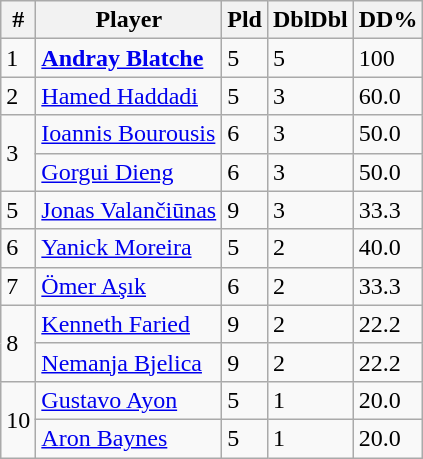<table class=wikitable>
<tr>
<th>#</th>
<th>Player</th>
<th>Pld</th>
<th>DblDbl</th>
<th>DD%</th>
</tr>
<tr>
<td>1</td>
<td> <strong><a href='#'>Andray Blatche</a></strong></td>
<td>5</td>
<td>5</td>
<td>100</td>
</tr>
<tr>
<td>2</td>
<td> <a href='#'>Hamed Haddadi</a></td>
<td>5</td>
<td>3</td>
<td>60.0</td>
</tr>
<tr>
<td rowspan=2>3</td>
<td> <a href='#'>Ioannis Bourousis</a></td>
<td>6</td>
<td>3</td>
<td>50.0</td>
</tr>
<tr>
<td> <a href='#'>Gorgui Dieng</a></td>
<td>6</td>
<td>3</td>
<td>50.0</td>
</tr>
<tr>
<td>5</td>
<td> <a href='#'>Jonas Valančiūnas</a></td>
<td>9</td>
<td>3</td>
<td>33.3</td>
</tr>
<tr>
<td>6</td>
<td> <a href='#'>Yanick Moreira</a></td>
<td>5</td>
<td>2</td>
<td>40.0</td>
</tr>
<tr>
<td>7</td>
<td> <a href='#'>Ömer Aşık</a></td>
<td>6</td>
<td>2</td>
<td>33.3</td>
</tr>
<tr>
<td rowspan=2>8</td>
<td> <a href='#'>Kenneth Faried</a></td>
<td>9</td>
<td>2</td>
<td>22.2</td>
</tr>
<tr>
<td> <a href='#'>Nemanja Bjelica</a></td>
<td>9</td>
<td>2</td>
<td>22.2</td>
</tr>
<tr>
<td rowspan=2>10</td>
<td> <a href='#'>Gustavo Ayon</a></td>
<td>5</td>
<td>1</td>
<td>20.0</td>
</tr>
<tr>
<td> <a href='#'>Aron Baynes</a></td>
<td>5</td>
<td>1</td>
<td>20.0</td>
</tr>
</table>
